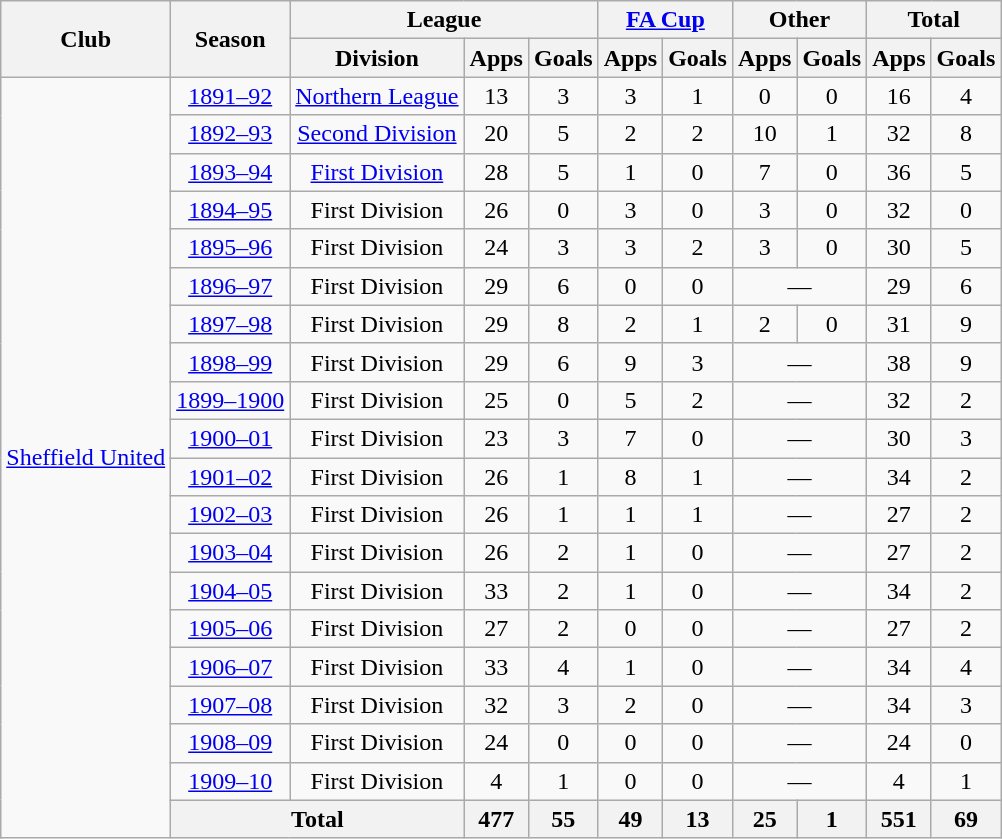<table class="wikitable" style="text-align:center">
<tr>
<th rowspan="2">Club</th>
<th rowspan="2">Season</th>
<th colspan="3">League</th>
<th colspan="2"><a href='#'>FA Cup</a></th>
<th colspan="2">Other</th>
<th colspan="2">Total</th>
</tr>
<tr>
<th>Division</th>
<th>Apps</th>
<th>Goals</th>
<th>Apps</th>
<th>Goals</th>
<th>Apps</th>
<th>Goals</th>
<th>Apps</th>
<th>Goals</th>
</tr>
<tr>
<td rowspan="20"><a href='#'>Sheffield United</a></td>
<td><a href='#'>1891–92</a></td>
<td><a href='#'>Northern League</a></td>
<td>13</td>
<td>3</td>
<td>3</td>
<td>1</td>
<td>0</td>
<td>0</td>
<td>16</td>
<td>4</td>
</tr>
<tr>
<td><a href='#'>1892–93</a></td>
<td><a href='#'>Second Division</a></td>
<td>20</td>
<td>5</td>
<td>2</td>
<td>2</td>
<td>10</td>
<td>1</td>
<td>32</td>
<td>8</td>
</tr>
<tr>
<td><a href='#'>1893–94</a></td>
<td><a href='#'>First Division</a></td>
<td>28</td>
<td>5</td>
<td>1</td>
<td>0</td>
<td>7</td>
<td>0</td>
<td>36</td>
<td>5</td>
</tr>
<tr>
<td><a href='#'>1894–95</a></td>
<td>First Division</td>
<td>26</td>
<td>0</td>
<td>3</td>
<td>0</td>
<td>3</td>
<td>0</td>
<td>32</td>
<td>0</td>
</tr>
<tr>
<td><a href='#'>1895–96</a></td>
<td>First Division</td>
<td>24</td>
<td>3</td>
<td>3</td>
<td>2</td>
<td>3</td>
<td>0</td>
<td>30</td>
<td>5</td>
</tr>
<tr>
<td><a href='#'>1896–97</a></td>
<td>First Division</td>
<td>29</td>
<td>6</td>
<td>0</td>
<td>0</td>
<td colspan="2">—</td>
<td>29</td>
<td>6</td>
</tr>
<tr>
<td><a href='#'>1897–98</a></td>
<td>First Division</td>
<td>29</td>
<td>8</td>
<td>2</td>
<td>1</td>
<td>2</td>
<td>0</td>
<td>31</td>
<td>9</td>
</tr>
<tr>
<td><a href='#'>1898–99</a></td>
<td>First Division</td>
<td>29</td>
<td>6</td>
<td>9</td>
<td>3</td>
<td colspan="2">—</td>
<td>38</td>
<td>9</td>
</tr>
<tr>
<td><a href='#'>1899–1900</a></td>
<td>First Division</td>
<td>25</td>
<td>0</td>
<td>5</td>
<td>2</td>
<td colspan="2">—</td>
<td>32</td>
<td>2</td>
</tr>
<tr>
<td><a href='#'>1900–01</a></td>
<td>First Division</td>
<td>23</td>
<td>3</td>
<td>7</td>
<td>0</td>
<td colspan="2">—</td>
<td>30</td>
<td>3</td>
</tr>
<tr>
<td><a href='#'>1901–02</a></td>
<td>First Division</td>
<td>26</td>
<td>1</td>
<td>8</td>
<td>1</td>
<td colspan="2">—</td>
<td>34</td>
<td>2</td>
</tr>
<tr>
<td><a href='#'>1902–03</a></td>
<td>First Division</td>
<td>26</td>
<td>1</td>
<td>1</td>
<td>1</td>
<td colspan="2">—</td>
<td>27</td>
<td>2</td>
</tr>
<tr>
<td><a href='#'>1903–04</a></td>
<td>First Division</td>
<td>26</td>
<td>2</td>
<td>1</td>
<td>0</td>
<td colspan="2">—</td>
<td>27</td>
<td>2</td>
</tr>
<tr>
<td><a href='#'>1904–05</a></td>
<td>First Division</td>
<td>33</td>
<td>2</td>
<td>1</td>
<td>0</td>
<td colspan="2">—</td>
<td>34</td>
<td>2</td>
</tr>
<tr>
<td><a href='#'>1905–06</a></td>
<td>First Division</td>
<td>27</td>
<td>2</td>
<td>0</td>
<td>0</td>
<td colspan="2">—</td>
<td>27</td>
<td>2</td>
</tr>
<tr>
<td><a href='#'>1906–07</a></td>
<td>First Division</td>
<td>33</td>
<td>4</td>
<td>1</td>
<td>0</td>
<td colspan="2">—</td>
<td>34</td>
<td>4</td>
</tr>
<tr>
<td><a href='#'>1907–08</a></td>
<td>First Division</td>
<td>32</td>
<td>3</td>
<td>2</td>
<td>0</td>
<td colspan="2">—</td>
<td>34</td>
<td>3</td>
</tr>
<tr>
<td><a href='#'>1908–09</a></td>
<td>First Division</td>
<td>24</td>
<td>0</td>
<td>0</td>
<td>0</td>
<td colspan="2">—</td>
<td>24</td>
<td>0</td>
</tr>
<tr>
<td><a href='#'>1909–10</a></td>
<td>First Division</td>
<td>4</td>
<td>1</td>
<td>0</td>
<td>0</td>
<td colspan="2">—</td>
<td>4</td>
<td>1</td>
</tr>
<tr>
<th colspan="2">Total</th>
<th>477</th>
<th>55</th>
<th>49</th>
<th>13</th>
<th>25</th>
<th>1</th>
<th>551</th>
<th>69</th>
</tr>
</table>
